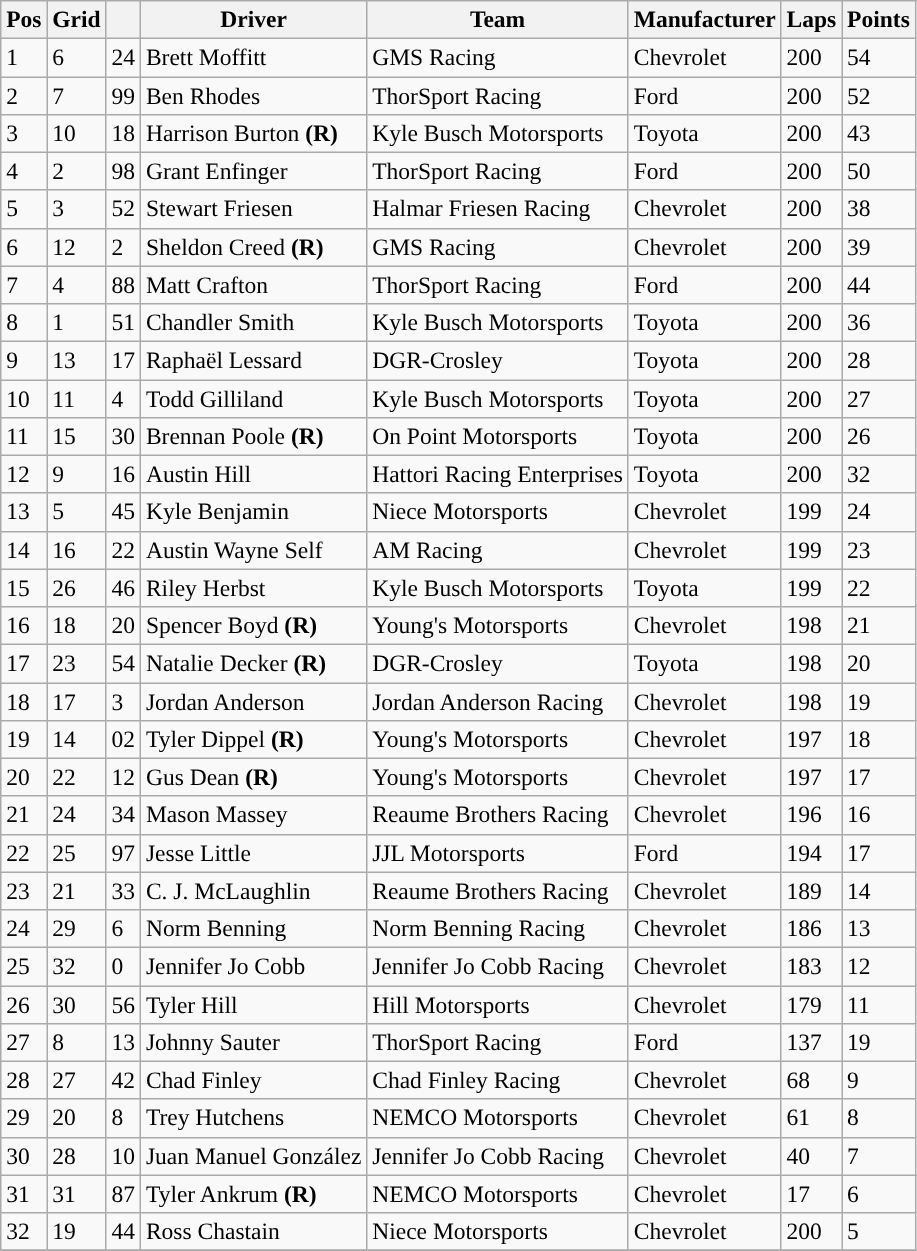<table class="wikitable" style="font-size:98%">
<tr>
<th>Pos</th>
<th>Grid</th>
<th></th>
<th>Driver</th>
<th>Team</th>
<th>Manufacturer</th>
<th>Laps</th>
<th>Points</th>
</tr>
<tr>
<td>1</td>
<td>6</td>
<td>24</td>
<td>Brett Moffitt</td>
<td>GMS Racing</td>
<td>Chevrolet</td>
<td>200</td>
<td>54</td>
</tr>
<tr>
<td>2</td>
<td>7</td>
<td>99</td>
<td>Ben Rhodes</td>
<td>ThorSport Racing</td>
<td>Ford</td>
<td>200</td>
<td>52</td>
</tr>
<tr>
<td>3</td>
<td>10</td>
<td>18</td>
<td>Harrison Burton <strong>(R)</strong></td>
<td>Kyle Busch Motorsports</td>
<td>Toyota</td>
<td>200</td>
<td>43</td>
</tr>
<tr>
<td>4</td>
<td>2</td>
<td>98</td>
<td>Grant Enfinger</td>
<td>ThorSport Racing</td>
<td>Ford</td>
<td>200</td>
<td>50</td>
</tr>
<tr>
<td>5</td>
<td>3</td>
<td>52</td>
<td>Stewart Friesen</td>
<td>Halmar Friesen Racing</td>
<td>Chevrolet</td>
<td>200</td>
<td>38</td>
</tr>
<tr>
<td>6</td>
<td>12</td>
<td>2</td>
<td>Sheldon Creed <strong>(R)</strong></td>
<td>GMS Racing</td>
<td>Chevrolet</td>
<td>200</td>
<td>39</td>
</tr>
<tr>
<td>7</td>
<td>4</td>
<td>88</td>
<td>Matt Crafton</td>
<td>ThorSport Racing</td>
<td>Ford</td>
<td>200</td>
<td>44</td>
</tr>
<tr>
<td>8</td>
<td>1</td>
<td>51</td>
<td>Chandler Smith</td>
<td>Kyle Busch Motorsports</td>
<td>Toyota</td>
<td>200</td>
<td>36</td>
</tr>
<tr>
<td>9</td>
<td>13</td>
<td>17</td>
<td>Raphaël Lessard</td>
<td>DGR-Crosley</td>
<td>Toyota</td>
<td>200</td>
<td>28</td>
</tr>
<tr>
<td>10</td>
<td>11</td>
<td>4</td>
<td>Todd Gilliland</td>
<td>Kyle Busch Motorsports</td>
<td>Toyota</td>
<td>200</td>
<td>27</td>
</tr>
<tr>
<td>11</td>
<td>15</td>
<td>30</td>
<td>Brennan Poole <strong>(R)</strong></td>
<td>On Point Motorsports</td>
<td>Toyota</td>
<td>200</td>
<td>26</td>
</tr>
<tr>
<td>12</td>
<td>9</td>
<td>16</td>
<td>Austin Hill</td>
<td>Hattori Racing Enterprises</td>
<td>Toyota</td>
<td>200</td>
<td>32</td>
</tr>
<tr>
<td>13</td>
<td>5</td>
<td>45</td>
<td>Kyle Benjamin</td>
<td>Niece Motorsports</td>
<td>Chevrolet</td>
<td>199</td>
<td>24</td>
</tr>
<tr>
<td>14</td>
<td>16</td>
<td>22</td>
<td>Austin Wayne Self</td>
<td>AM Racing</td>
<td>Chevrolet</td>
<td>199</td>
<td>23</td>
</tr>
<tr>
<td>15</td>
<td>26</td>
<td>46</td>
<td>Riley Herbst</td>
<td>Kyle Busch Motorsports</td>
<td>Toyota</td>
<td>199</td>
<td>22</td>
</tr>
<tr>
<td>16</td>
<td>18</td>
<td>20</td>
<td>Spencer Boyd <strong>(R)</strong></td>
<td>Young's Motorsports</td>
<td>Chevrolet</td>
<td>198</td>
<td>21</td>
</tr>
<tr>
<td>17</td>
<td>23</td>
<td>54</td>
<td>Natalie Decker <strong>(R)</strong></td>
<td>DGR-Crosley</td>
<td>Toyota</td>
<td>198</td>
<td>20</td>
</tr>
<tr>
<td>18</td>
<td>17</td>
<td>3</td>
<td>Jordan Anderson</td>
<td>Jordan Anderson Racing</td>
<td>Chevrolet</td>
<td>198</td>
<td>19</td>
</tr>
<tr>
<td>19</td>
<td>14</td>
<td>02</td>
<td>Tyler Dippel <strong>(R)</strong></td>
<td>Young's Motorsports</td>
<td>Chevrolet</td>
<td>197</td>
<td>18</td>
</tr>
<tr>
<td>20</td>
<td>22</td>
<td>12</td>
<td>Gus Dean <strong>(R)</strong></td>
<td>Young's Motorsports</td>
<td>Chevrolet</td>
<td>197</td>
<td>17</td>
</tr>
<tr>
<td>21</td>
<td>24</td>
<td>34</td>
<td>Mason Massey</td>
<td>Reaume Brothers Racing</td>
<td>Chevrolet</td>
<td>196</td>
<td>16</td>
</tr>
<tr>
<td>22</td>
<td>25</td>
<td>97</td>
<td>Jesse Little</td>
<td>JJL Motorsports</td>
<td>Ford</td>
<td>194</td>
<td>17</td>
</tr>
<tr>
<td>23</td>
<td>21</td>
<td>33</td>
<td>C. J. McLaughlin</td>
<td>Reaume Brothers Racing</td>
<td>Chevrolet</td>
<td>189</td>
<td>14</td>
</tr>
<tr>
<td>24</td>
<td>29</td>
<td>6</td>
<td>Norm Benning</td>
<td>Norm Benning Racing</td>
<td>Chevrolet</td>
<td>186</td>
<td>13</td>
</tr>
<tr>
<td>25</td>
<td>32</td>
<td>0</td>
<td>Jennifer Jo Cobb</td>
<td>Jennifer Jo Cobb Racing</td>
<td>Chevrolet</td>
<td>183</td>
<td>12</td>
</tr>
<tr>
<td>26</td>
<td>30</td>
<td>56</td>
<td>Tyler Hill</td>
<td>Hill Motorsports</td>
<td>Chevrolet</td>
<td>179</td>
<td>11</td>
</tr>
<tr>
<td>27</td>
<td>8</td>
<td>13</td>
<td>Johnny Sauter</td>
<td>ThorSport Racing</td>
<td>Ford</td>
<td>137</td>
<td>19</td>
</tr>
<tr>
<td>28</td>
<td>27</td>
<td>42</td>
<td>Chad Finley</td>
<td>Chad Finley Racing</td>
<td>Chevrolet</td>
<td>68</td>
<td>9</td>
</tr>
<tr>
<td>29</td>
<td>20</td>
<td>8</td>
<td>Trey Hutchens</td>
<td>NEMCO Motorsports</td>
<td>Chevrolet</td>
<td>61</td>
<td>8</td>
</tr>
<tr>
<td>30</td>
<td>28</td>
<td>10</td>
<td>Juan Manuel González</td>
<td>Jennifer Jo Cobb Racing</td>
<td>Chevrolet</td>
<td>40</td>
<td>7</td>
</tr>
<tr>
<td>31</td>
<td>31</td>
<td>87</td>
<td>Tyler Ankrum <strong>(R)</strong></td>
<td>NEMCO Motorsports</td>
<td>Chevrolet</td>
<td>17</td>
<td>6</td>
</tr>
<tr>
<td>32</td>
<td>19</td>
<td>44</td>
<td>Ross Chastain</td>
<td>Niece Motorsports</td>
<td>Chevrolet</td>
<td>200</td>
<td>5</td>
</tr>
<tr>
</tr>
</table>
